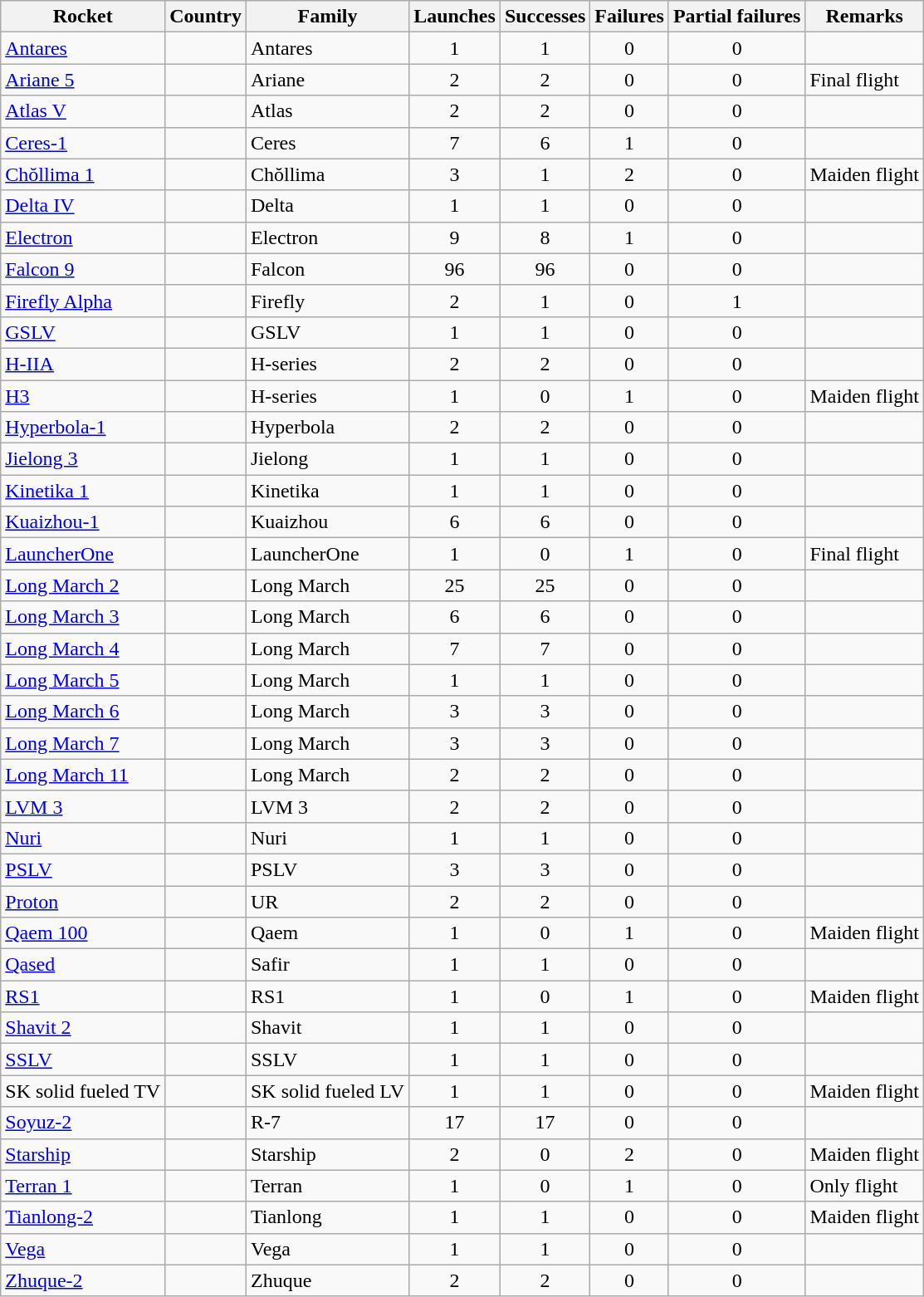<table class="wikitable sortable collapsible collapsed" style=text-align:center>
<tr>
<th>Rocket</th>
<th>Country</th>
<th>Family</th>
<th>Launches</th>
<th>Successes</th>
<th>Failures</th>
<th>Partial failures</th>
<th>Remarks</th>
</tr>
<tr>
<td align=left><a href='#'>Antares</a></td>
<td align=left></td>
<td align=left>Antares</td>
<td>1</td>
<td>1</td>
<td>0</td>
<td>0</td>
<td></td>
</tr>
<tr>
<td align=left><a href='#'>Ariane 5</a></td>
<td align=left></td>
<td align=left>Ariane</td>
<td>2</td>
<td>2</td>
<td>0</td>
<td>0</td>
<td align=left>Final flight</td>
</tr>
<tr>
<td align=left><a href='#'>Atlas V</a></td>
<td align=left></td>
<td align=left>Atlas</td>
<td>2</td>
<td>2</td>
<td>0</td>
<td>0</td>
<td></td>
</tr>
<tr>
<td align=left><a href='#'>Ceres-1</a></td>
<td align=left></td>
<td align=left>Ceres</td>
<td>7</td>
<td>6</td>
<td>1</td>
<td>0</td>
<td></td>
</tr>
<tr>
<td align=left><a href='#'>Chŏllima 1</a></td>
<td align=left></td>
<td align=left>Chŏllima</td>
<td>3</td>
<td>1</td>
<td>2</td>
<td>0</td>
<td align=left>Maiden flight</td>
</tr>
<tr>
<td align=left><a href='#'>Delta IV</a></td>
<td align=left></td>
<td align=left>Delta</td>
<td>1</td>
<td>1</td>
<td>0</td>
<td>0</td>
<td></td>
</tr>
<tr>
<td align=left><a href='#'>Electron</a></td>
<td align=left></td>
<td align=left>Electron</td>
<td>9</td>
<td>8</td>
<td>1</td>
<td>0</td>
<td></td>
</tr>
<tr>
<td align=left><a href='#'>Falcon 9</a></td>
<td align=left></td>
<td align=left>Falcon</td>
<td>96</td>
<td>96</td>
<td>0</td>
<td>0</td>
<td></td>
</tr>
<tr>
<td align=left><a href='#'>Firefly Alpha</a></td>
<td align=left></td>
<td align=left>Firefly</td>
<td>2</td>
<td>1</td>
<td>0</td>
<td>1</td>
<td></td>
</tr>
<tr>
<td align=left><a href='#'>GSLV</a></td>
<td align=left></td>
<td align=left>GSLV</td>
<td>1</td>
<td>1</td>
<td>0</td>
<td>0</td>
<td></td>
</tr>
<tr>
<td align=left><a href='#'>H-IIA</a></td>
<td align=left></td>
<td align=left>H-series</td>
<td>2</td>
<td>2</td>
<td>0</td>
<td>0</td>
<td></td>
</tr>
<tr>
<td align=left><a href='#'>H3</a></td>
<td align=left></td>
<td align=left>H-series</td>
<td>1</td>
<td>0</td>
<td>1</td>
<td>0</td>
<td align=left>Maiden flight</td>
</tr>
<tr>
<td align=left><a href='#'>Hyperbola-1</a></td>
<td align=left></td>
<td align=left>Hyperbola</td>
<td>2</td>
<td>2</td>
<td>0</td>
<td>0</td>
<td></td>
</tr>
<tr>
<td align=left><a href='#'>Jielong 3</a></td>
<td align=left></td>
<td align=left>Jielong</td>
<td>1</td>
<td>1</td>
<td>0</td>
<td>0</td>
<td></td>
</tr>
<tr>
<td align=left><a href='#'>Kinetika 1</a></td>
<td align=left></td>
<td align=left>Kinetika</td>
<td>1</td>
<td>1</td>
<td>0</td>
<td>0</td>
<td></td>
</tr>
<tr>
<td align=left><a href='#'>Kuaizhou-1</a></td>
<td align=left></td>
<td align=left>Kuaizhou</td>
<td>6</td>
<td>6</td>
<td>0</td>
<td>0</td>
<td></td>
</tr>
<tr>
<td align=left><a href='#'>LauncherOne</a></td>
<td align=left></td>
<td align=left>LauncherOne</td>
<td>1</td>
<td>0</td>
<td>1</td>
<td>0</td>
<td align=left>Final flight</td>
</tr>
<tr>
<td align=left><a href='#'>Long March 2</a></td>
<td align=left></td>
<td align=left>Long March</td>
<td>25</td>
<td>25</td>
<td>0</td>
<td>0</td>
<td></td>
</tr>
<tr>
<td align=left><a href='#'>Long March 3</a></td>
<td align=left></td>
<td align=left>Long March</td>
<td>6</td>
<td>6</td>
<td>0</td>
<td>0</td>
<td></td>
</tr>
<tr>
<td align=left><a href='#'>Long March 4</a></td>
<td align=left></td>
<td align=left>Long March</td>
<td>7</td>
<td>7</td>
<td>0</td>
<td>0</td>
<td></td>
</tr>
<tr>
<td align=left><a href='#'>Long March 5</a></td>
<td align=left></td>
<td align=left>Long March</td>
<td>1</td>
<td>1</td>
<td>0</td>
<td>0</td>
<td></td>
</tr>
<tr>
<td align=left><a href='#'>Long March 6</a></td>
<td align=left></td>
<td align=left>Long March</td>
<td>3</td>
<td>3</td>
<td>0</td>
<td>0</td>
<td></td>
</tr>
<tr>
<td align=left><a href='#'>Long March 7</a></td>
<td align=left></td>
<td align=left>Long March</td>
<td>3</td>
<td>3</td>
<td>0</td>
<td>0</td>
<td></td>
</tr>
<tr>
<td align=left><a href='#'>Long March 11</a></td>
<td align=left></td>
<td align=left>Long March</td>
<td>2</td>
<td>2</td>
<td>0</td>
<td>0</td>
<td></td>
</tr>
<tr>
<td align=left><a href='#'>LVM 3</a></td>
<td align=left></td>
<td align=left>LVM 3</td>
<td>2</td>
<td>2</td>
<td>0</td>
<td>0</td>
<td></td>
</tr>
<tr>
<td align=left><a href='#'>Nuri</a></td>
<td align=left></td>
<td align=left>Nuri</td>
<td>1</td>
<td>1</td>
<td>0</td>
<td>0</td>
<td></td>
</tr>
<tr>
<td align=left><a href='#'>PSLV</a></td>
<td align=left></td>
<td align=left>PSLV</td>
<td>3</td>
<td>3</td>
<td>0</td>
<td>0</td>
<td></td>
</tr>
<tr>
<td align=left><a href='#'>Proton</a></td>
<td align=left></td>
<td align=left>UR</td>
<td>2</td>
<td>2</td>
<td>0</td>
<td>0</td>
<td></td>
</tr>
<tr>
<td align=left><a href='#'>Qaem 100</a></td>
<td align=left></td>
<td align=left>Qaem</td>
<td>1</td>
<td>0</td>
<td>1</td>
<td>0</td>
<td align=left>Maiden flight</td>
</tr>
<tr>
<td align=left><a href='#'>Qased</a></td>
<td align=left></td>
<td align=left>Safir</td>
<td>1</td>
<td>1</td>
<td>0</td>
<td>0</td>
<td></td>
</tr>
<tr>
<td align=left><a href='#'>RS1</a></td>
<td align=left></td>
<td align=left>RS1</td>
<td>1</td>
<td>0</td>
<td>1</td>
<td>0</td>
<td align=left>Maiden flight</td>
</tr>
<tr>
<td align=left><a href='#'>Shavit 2</a></td>
<td align=left></td>
<td align=left>Shavit</td>
<td>1</td>
<td>1</td>
<td>0</td>
<td>0</td>
<td></td>
</tr>
<tr>
<td align=left><a href='#'>SSLV</a></td>
<td align=left></td>
<td align=left>SSLV</td>
<td>1</td>
<td>1</td>
<td>0</td>
<td>0</td>
<td></td>
</tr>
<tr>
<td align=left>SK solid fueled TV</td>
<td align=left></td>
<td align=left>SK solid fueled LV</td>
<td>1</td>
<td>1</td>
<td>0</td>
<td>0</td>
<td align=left>Maiden flight</td>
</tr>
<tr>
<td align=left><a href='#'>Soyuz-2</a></td>
<td align=left></td>
<td align=left>R-7</td>
<td>17</td>
<td>17</td>
<td>0</td>
<td>0</td>
<td></td>
</tr>
<tr>
<td align=left><a href='#'>Starship</a></td>
<td align=left></td>
<td align=left>Starship</td>
<td>2</td>
<td>0</td>
<td>2</td>
<td>0</td>
<td align=left>Maiden flight</td>
</tr>
<tr>
<td align=left><a href='#'>Terran 1</a></td>
<td align=left></td>
<td align=left>Terran</td>
<td>1</td>
<td>0</td>
<td>1</td>
<td>0</td>
<td align=left>Only flight</td>
</tr>
<tr>
<td align=left><a href='#'>Tianlong-2</a></td>
<td align=left></td>
<td align=left>Tianlong</td>
<td>1</td>
<td>1</td>
<td>0</td>
<td>0</td>
<td align=left>Maiden flight</td>
</tr>
<tr>
<td align=left><a href='#'>Vega</a></td>
<td align=left></td>
<td align=left>Vega</td>
<td>1</td>
<td>1</td>
<td>0</td>
<td>0</td>
<td></td>
</tr>
<tr>
<td align=left><a href='#'>Zhuque-2</a></td>
<td align=left></td>
<td align=left>Zhuque</td>
<td>2</td>
<td>2</td>
<td>0</td>
<td>0</td>
<td></td>
</tr>
</table>
